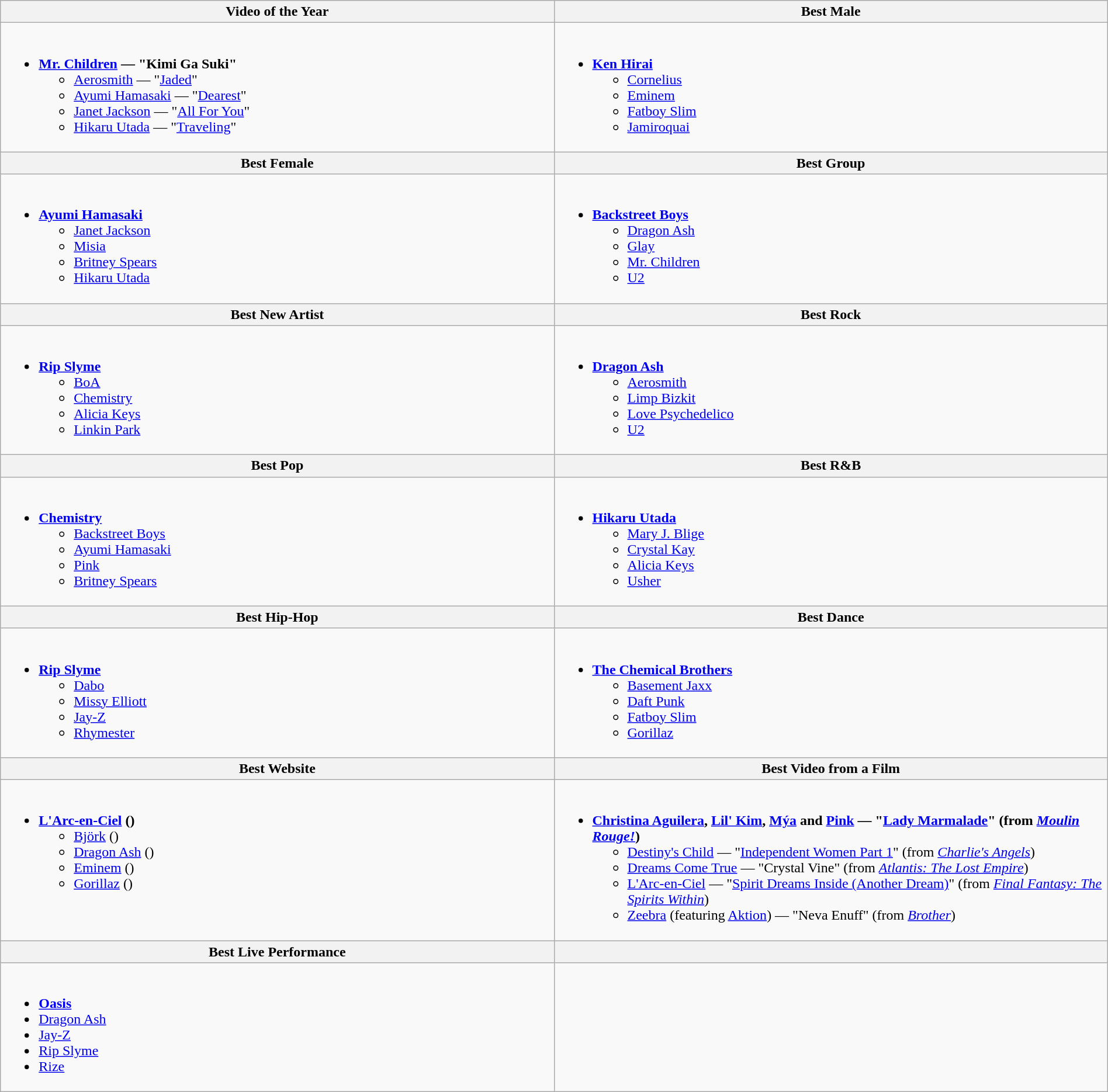<table class="wikitable" style="width:100%;">
<tr>
<th style="width:50%">Video of the Year</th>
<th style="width:50%">Best Male</th>
</tr>
<tr>
<td valign="top"><br><ul><li><strong><a href='#'>Mr. Children</a> — "Kimi Ga Suki"</strong><ul><li><a href='#'>Aerosmith</a> — "<a href='#'>Jaded</a>"</li><li><a href='#'>Ayumi Hamasaki</a> — "<a href='#'>Dearest</a>"</li><li><a href='#'>Janet Jackson</a> — "<a href='#'>All For You</a>"</li><li><a href='#'>Hikaru Utada</a> — "<a href='#'>Traveling</a>"</li></ul></li></ul></td>
<td valign="top"><br><ul><li><strong><a href='#'>Ken Hirai</a></strong><ul><li><a href='#'>Cornelius</a></li><li><a href='#'>Eminem</a></li><li><a href='#'>Fatboy Slim</a></li><li><a href='#'>Jamiroquai</a></li></ul></li></ul></td>
</tr>
<tr>
<th style="width:50%">Best Female</th>
<th style="width:50%">Best Group</th>
</tr>
<tr>
<td valign="top"><br><ul><li><strong><a href='#'>Ayumi Hamasaki</a></strong><ul><li><a href='#'>Janet Jackson</a></li><li><a href='#'>Misia</a></li><li><a href='#'>Britney Spears</a></li><li><a href='#'>Hikaru Utada</a></li></ul></li></ul></td>
<td valign="top"><br><ul><li><strong><a href='#'>Backstreet Boys</a></strong><ul><li><a href='#'>Dragon Ash</a></li><li><a href='#'>Glay</a></li><li><a href='#'>Mr. Children</a></li><li><a href='#'>U2</a></li></ul></li></ul></td>
</tr>
<tr>
<th style="width:50%">Best New Artist</th>
<th style="width:50%">Best Rock</th>
</tr>
<tr>
<td valign="top"><br><ul><li><strong><a href='#'>Rip Slyme</a></strong><ul><li><a href='#'>BoA</a></li><li><a href='#'>Chemistry</a></li><li><a href='#'>Alicia Keys</a></li><li><a href='#'>Linkin Park</a></li></ul></li></ul></td>
<td valign="top"><br><ul><li><strong><a href='#'>Dragon Ash</a></strong><ul><li><a href='#'>Aerosmith</a></li><li><a href='#'>Limp Bizkit</a></li><li><a href='#'>Love Psychedelico</a></li><li><a href='#'>U2</a></li></ul></li></ul></td>
</tr>
<tr>
<th style="width:50%">Best Pop</th>
<th style="width:50%">Best R&B</th>
</tr>
<tr>
<td valign="top"><br><ul><li><strong><a href='#'>Chemistry</a></strong><ul><li><a href='#'>Backstreet Boys</a></li><li><a href='#'>Ayumi Hamasaki</a></li><li><a href='#'>Pink</a></li><li><a href='#'>Britney Spears</a></li></ul></li></ul></td>
<td valign="top"><br><ul><li><strong><a href='#'>Hikaru Utada</a></strong><ul><li><a href='#'>Mary J. Blige</a></li><li><a href='#'>Crystal Kay</a></li><li><a href='#'>Alicia Keys</a></li><li><a href='#'>Usher</a></li></ul></li></ul></td>
</tr>
<tr>
<th style="width:50%">Best Hip-Hop</th>
<th style="width:50%">Best Dance</th>
</tr>
<tr>
<td valign="top"><br><ul><li><strong><a href='#'>Rip Slyme</a></strong><ul><li><a href='#'>Dabo</a></li><li><a href='#'>Missy Elliott</a></li><li><a href='#'>Jay-Z</a></li><li><a href='#'>Rhymester</a></li></ul></li></ul></td>
<td valign="top"><br><ul><li><strong><a href='#'>The Chemical Brothers</a></strong><ul><li><a href='#'>Basement Jaxx</a></li><li><a href='#'>Daft Punk</a></li><li><a href='#'>Fatboy Slim</a></li><li><a href='#'>Gorillaz</a></li></ul></li></ul></td>
</tr>
<tr>
<th style="width:50%">Best Website</th>
<th style="width:50%">Best Video from a Film</th>
</tr>
<tr>
<td valign="top"><br><ul><li><strong><a href='#'>L'Arc-en-Ciel</a> ()</strong><ul><li><a href='#'>Björk</a> ()</li><li><a href='#'>Dragon Ash</a> ()</li><li><a href='#'>Eminem</a> ()</li><li><a href='#'>Gorillaz</a> ()</li></ul></li></ul></td>
<td valign="top"><br><ul><li><strong><a href='#'>Christina Aguilera</a>, <a href='#'>Lil' Kim</a>, <a href='#'>Mýa</a> and <a href='#'>Pink</a> — "<a href='#'>Lady Marmalade</a>" (from <em><a href='#'>Moulin Rouge!</a></em>)</strong><ul><li><a href='#'>Destiny's Child</a> — "<a href='#'>Independent Women Part 1</a>" (from <em><a href='#'>Charlie's Angels</a></em>)</li><li><a href='#'>Dreams Come True</a> — "Crystal Vine" (from <em><a href='#'>Atlantis: The Lost Empire</a></em>)</li><li><a href='#'>L'Arc-en-Ciel</a> — "<a href='#'>Spirit Dreams Inside (Another Dream)</a>" (from <em><a href='#'>Final Fantasy: The Spirits Within</a></em>)</li><li><a href='#'>Zeebra</a> (featuring <a href='#'>Aktion</a>) — "Neva Enuff" (from <em><a href='#'>Brother</a></em>)</li></ul></li></ul></td>
</tr>
<tr>
<th style="width:50%">Best Live Performance</th>
<th style="width:50%"></th>
</tr>
<tr>
<td valign="top"><br><ul><li><strong><a href='#'>Oasis</a></strong></li><li><a href='#'>Dragon Ash</a></li><li><a href='#'>Jay-Z</a></li><li><a href='#'>Rip Slyme</a></li><li><a href='#'>Rize</a></li></ul></td>
<td valign="top"></td>
</tr>
</table>
